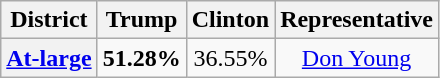<table class=wikitable>
<tr>
<th>District</th>
<th>Trump</th>
<th>Clinton</th>
<th>Representative</th>
</tr>
<tr align=center>
<th><a href='#'>At-large</a></th>
<td><strong>51.28%</strong></td>
<td>36.55%</td>
<td><a href='#'>Don Young</a></td>
</tr>
</table>
